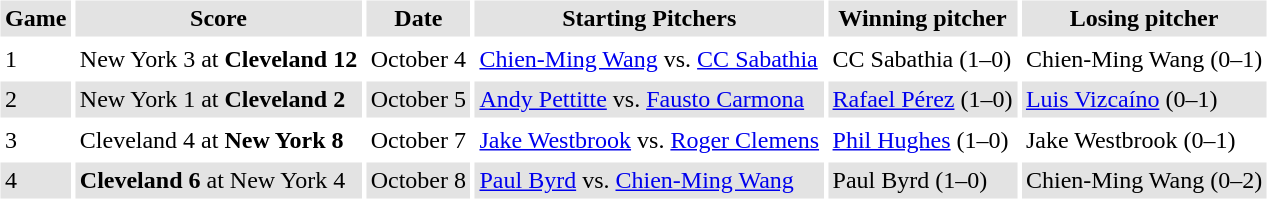<table border="0" cellspacing="3" cellpadding="3">
<tr style="background: #e3e3e3;">
<th>Game</th>
<th>Score</th>
<th>Date</th>
<th>Starting Pitchers</th>
<th>Winning pitcher</th>
<th>Losing pitcher</th>
</tr>
<tr>
<td>1</td>
<td>New York 3 at <strong>Cleveland 12</strong></td>
<td>October 4</td>
<td><a href='#'>Chien-Ming Wang</a> vs. <a href='#'>CC Sabathia</a></td>
<td>CC Sabathia (1–0)</td>
<td>Chien-Ming Wang (0–1)</td>
</tr>
<tr style="background: #e3e3e3;">
<td>2</td>
<td>New York 1 at <strong>Cleveland 2</strong></td>
<td>October 5</td>
<td><a href='#'>Andy Pettitte</a> vs. <a href='#'>Fausto Carmona</a></td>
<td><a href='#'>Rafael Pérez</a> (1–0)</td>
<td><a href='#'>Luis Vizcaíno</a> (0–1)</td>
</tr>
<tr>
<td>3</td>
<td>Cleveland 4 at <strong>New York 8</strong></td>
<td>October 7</td>
<td><a href='#'>Jake Westbrook</a> vs. <a href='#'>Roger Clemens</a></td>
<td><a href='#'>Phil Hughes</a> (1–0)</td>
<td>Jake Westbrook (0–1)</td>
</tr>
<tr style="background: #e3e3e3;">
<td>4</td>
<td><strong>Cleveland 6</strong> at New York 4</td>
<td>October 8</td>
<td><a href='#'>Paul Byrd</a> vs. <a href='#'>Chien-Ming Wang</a></td>
<td>Paul Byrd (1–0)</td>
<td>Chien-Ming Wang (0–2)</td>
</tr>
<tr>
</tr>
</table>
